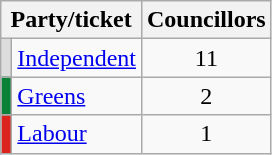<table class="wikitable">
<tr>
<th colspan=2>Party/ticket</th>
<th>Councillors</th>
</tr>
<tr>
<td style="background:#DDDDDD"></td>
<td><a href='#'>Independent</a></td>
<td style="text-align: center;">11</td>
</tr>
<tr>
<td style="background:#098137"></td>
<td><a href='#'>Greens</a></td>
<td style="text-align: center;">2</td>
</tr>
<tr>
<td style="background:#DC241f"></td>
<td><a href='#'>Labour</a></td>
<td style="text-align: center;">1</td>
</tr>
</table>
